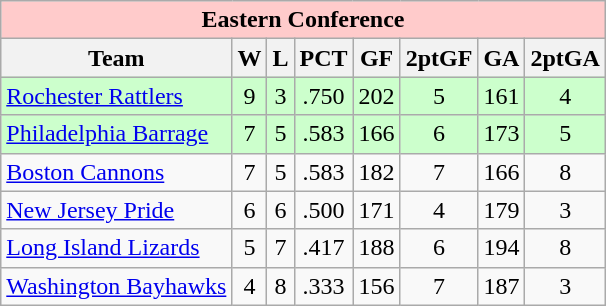<table class="wikitable">
<tr bgcolor="#ffcbcb">
<td colspan="9" align="center"><strong>Eastern Conference</strong></td>
</tr>
<tr bgcolor="#efefef">
<th>Team</th>
<th>W</th>
<th>L</th>
<th>PCT</th>
<th>GF</th>
<th>2ptGF</th>
<th>GA</th>
<th>2ptGA</th>
</tr>
<tr align="center"  bgcolor="#ccffcc">
<td align="left"><a href='#'>Rochester Rattlers</a></td>
<td>9</td>
<td>3</td>
<td>.750</td>
<td>202</td>
<td>5</td>
<td>161</td>
<td>4</td>
</tr>
<tr align="center"  bgcolor="#ccffcc">
<td align="left"><a href='#'>Philadelphia Barrage</a></td>
<td>7</td>
<td>5</td>
<td>.583</td>
<td>166</td>
<td>6</td>
<td>173</td>
<td>5</td>
</tr>
<tr align="center">
<td align="left"><a href='#'>Boston Cannons</a></td>
<td>7</td>
<td>5</td>
<td>.583</td>
<td>182</td>
<td>7</td>
<td>166</td>
<td>8</td>
</tr>
<tr align="center">
<td align="left"><a href='#'>New Jersey Pride</a></td>
<td>6</td>
<td>6</td>
<td>.500</td>
<td>171</td>
<td>4</td>
<td>179</td>
<td>3</td>
</tr>
<tr align="center">
<td align="left"><a href='#'>Long Island Lizards</a></td>
<td>5</td>
<td>7</td>
<td>.417</td>
<td>188</td>
<td>6</td>
<td>194</td>
<td>8</td>
</tr>
<tr align="center">
<td align="left"><a href='#'>Washington Bayhawks</a></td>
<td>4</td>
<td>8</td>
<td>.333</td>
<td>156</td>
<td>7</td>
<td>187</td>
<td>3</td>
</tr>
</table>
